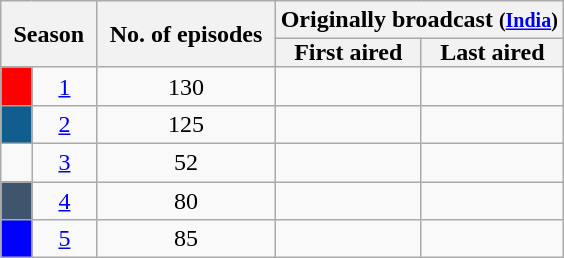<table class="wikitable" style="text-align:center">
<tr>
<th style="padding: 0 8px" colspan="2" rowspan="2">Season</th>
<th style="padding: 0 8px" rowspan="2">No. of episodes</th>
<th colspan="3">Originally broadcast <small>(<a href='#'>India</a>)</small></th>
</tr>
<tr>
<th style="padding: 0 8px">First aired</th>
<th style="padding: 0 8px">Last aired</th>
</tr>
<tr>
<td style="background:#FF0000"></td>
<td><a href='#'>1</a></td>
<td align="center">130</td>
<td align="center"></td>
<td align="center"></td>
</tr>
<tr>
<td style="background:#115D8D"></td>
<td><a href='#'>2</a></td>
<td align="center">125</td>
<td align="center"></td>
<td align="center"></td>
</tr>
<tr>
<td style="background:#FG0001"></td>
<td><a href='#'>3</a></td>
<td align="center">52</td>
<td align="center"></td>
<td align="center"></td>
</tr>
<tr>
<td style="background:#3F556D"></td>
<td><a href='#'>4</a></td>
<td align="center">80</td>
<td align="center"></td>
<td align="center"></td>
</tr>
<tr>
<td style="background:#0000FF"></td>
<td><a href='#'>5</a></td>
<td align="center">85</td>
<td align="center"></td>
<td align="center"></td>
</tr>
</table>
